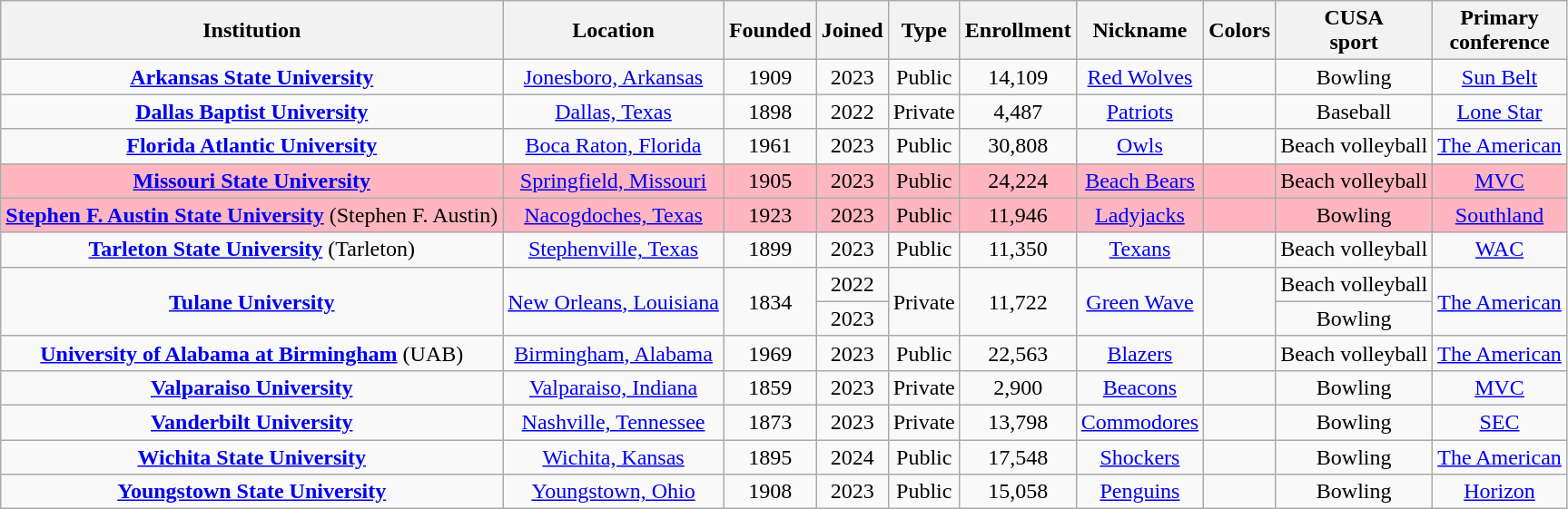<table class="wikitable sortable" style="text-align:center">
<tr>
<th>Institution</th>
<th>Location</th>
<th>Founded</th>
<th>Joined</th>
<th>Type</th>
<th>Enrollment</th>
<th>Nickname</th>
<th class="unsortable">Colors</th>
<th>CUSA<br>sport</th>
<th>Primary<br>conference</th>
</tr>
<tr>
<td><strong><a href='#'>Arkansas State University</a></strong></td>
<td><a href='#'>Jonesboro, Arkansas</a></td>
<td>1909</td>
<td>2023</td>
<td>Public</td>
<td>14,109</td>
<td><a href='#'>Red Wolves</a></td>
<td></td>
<td>Bowling</td>
<td><a href='#'>Sun Belt</a></td>
</tr>
<tr>
<td><strong><a href='#'>Dallas Baptist University</a></strong></td>
<td><a href='#'>Dallas, Texas</a></td>
<td>1898</td>
<td>2022</td>
<td>Private</td>
<td>4,487</td>
<td><a href='#'>Patriots</a></td>
<td></td>
<td>Baseball</td>
<td><a href='#'>Lone Star</a></td>
</tr>
<tr>
<td><strong><a href='#'>Florida Atlantic University</a></strong></td>
<td><a href='#'>Boca Raton, Florida</a></td>
<td>1961</td>
<td>2023</td>
<td>Public</td>
<td>30,808</td>
<td><a href='#'>Owls</a></td>
<td></td>
<td>Beach volleyball</td>
<td><a href='#'>The American</a></td>
</tr>
<tr bgcolor=lightpink>
<td><strong><a href='#'>Missouri State University</a></strong></td>
<td><a href='#'>Springfield, Missouri</a></td>
<td>1905</td>
<td>2023</td>
<td>Public</td>
<td>24,224</td>
<td><a href='#'>Beach Bears</a></td>
<td></td>
<td>Beach volleyball</td>
<td><a href='#'>MVC</a><br></td>
</tr>
<tr bgcolor=lightpink>
<td><strong><a href='#'>Stephen F. Austin State University</a></strong> (Stephen F. Austin)</td>
<td><a href='#'>Nacogdoches, Texas</a></td>
<td>1923</td>
<td>2023</td>
<td>Public</td>
<td>11,946</td>
<td><a href='#'>Ladyjacks</a></td>
<td></td>
<td>Bowling</td>
<td><a href='#'>Southland</a></td>
</tr>
<tr>
<td><strong><a href='#'>Tarleton State University</a></strong> (Tarleton)</td>
<td><a href='#'>Stephenville, Texas</a></td>
<td>1899</td>
<td>2023</td>
<td>Public</td>
<td>11,350</td>
<td><a href='#'>Texans</a></td>
<td></td>
<td>Beach volleyball</td>
<td><a href='#'>WAC</a></td>
</tr>
<tr>
<td rowspan=2><strong><a href='#'>Tulane University</a></strong></td>
<td rowspan=2><a href='#'>New Orleans, Louisiana</a></td>
<td rowspan=2>1834</td>
<td>2022</td>
<td rowspan=2>Private</td>
<td rowspan=2>11,722</td>
<td rowspan=2><a href='#'>Green Wave</a></td>
<td rowspan=2></td>
<td>Beach volleyball</td>
<td rowspan=2><a href='#'>The American</a></td>
</tr>
<tr>
<td>2023</td>
<td>Bowling</td>
</tr>
<tr>
<td><strong><a href='#'>University of Alabama at Birmingham</a></strong> (UAB)</td>
<td><a href='#'>Birmingham, Alabama</a></td>
<td>1969</td>
<td>2023</td>
<td>Public</td>
<td>22,563</td>
<td><a href='#'>Blazers</a></td>
<td></td>
<td>Beach volleyball</td>
<td><a href='#'>The American</a></td>
</tr>
<tr>
<td><strong><a href='#'>Valparaiso University</a></strong></td>
<td><a href='#'>Valparaiso, Indiana</a></td>
<td>1859</td>
<td>2023</td>
<td>Private</td>
<td>2,900</td>
<td><a href='#'>Beacons</a></td>
<td></td>
<td>Bowling</td>
<td><a href='#'>MVC</a></td>
</tr>
<tr>
<td><strong><a href='#'>Vanderbilt University</a></strong></td>
<td><a href='#'>Nashville, Tennessee</a></td>
<td>1873</td>
<td>2023</td>
<td>Private</td>
<td>13,798</td>
<td><a href='#'>Commodores</a></td>
<td></td>
<td>Bowling</td>
<td><a href='#'>SEC</a></td>
</tr>
<tr>
<td><strong><a href='#'>Wichita State University</a></strong></td>
<td><a href='#'>Wichita, Kansas</a></td>
<td>1895</td>
<td>2024</td>
<td>Public</td>
<td>17,548</td>
<td><a href='#'>Shockers</a></td>
<td></td>
<td>Bowling</td>
<td><a href='#'>The American</a></td>
</tr>
<tr>
<td><strong><a href='#'>Youngstown State University</a></strong></td>
<td><a href='#'>Youngstown, Ohio</a></td>
<td>1908</td>
<td>2023</td>
<td>Public</td>
<td>15,058</td>
<td><a href='#'>Penguins</a></td>
<td></td>
<td>Bowling</td>
<td><a href='#'>Horizon</a></td>
</tr>
</table>
